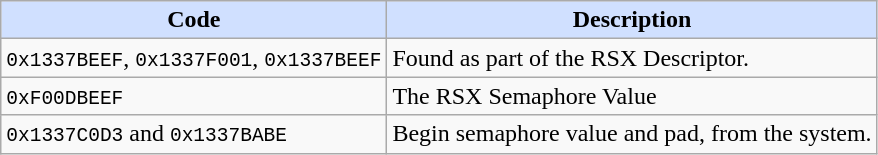<table class=wikitable>
<tr>
<th style="background:#D0E0FF">Code</th>
<th style="background:#D0E0FF">Description</th>
</tr>
<tr>
<td><code>0x1337BEEF</code>, <code>0x1337F001</code>, <code>0x1337BEEF</code></td>
<td>Found as part of the RSX Descriptor.</td>
</tr>
<tr>
<td><code>0xF00DBEEF</code></td>
<td>The RSX Semaphore Value</td>
</tr>
<tr>
<td><code>0x1337C0D3</code> and <code>0x1337BABE</code></td>
<td>Begin semaphore value and pad, from the system.</td>
</tr>
</table>
